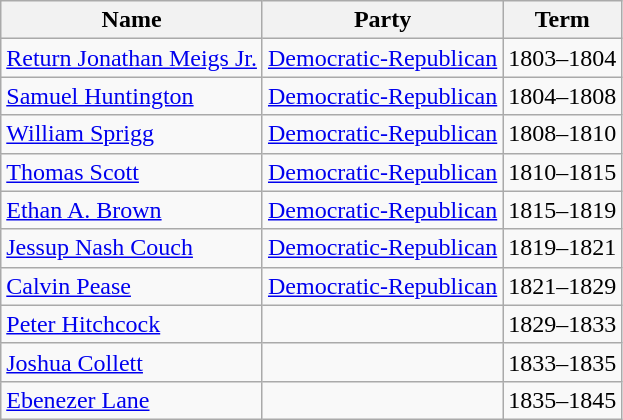<table class="wikitable">
<tr>
<th>Name</th>
<th>Party</th>
<th>Term</th>
</tr>
<tr>
<td><a href='#'>Return Jonathan Meigs Jr.</a></td>
<td><a href='#'>Democratic-Republican</a></td>
<td>1803–1804</td>
</tr>
<tr>
<td><a href='#'>Samuel Huntington</a></td>
<td><a href='#'>Democratic-Republican</a></td>
<td>1804–1808</td>
</tr>
<tr>
<td><a href='#'>William Sprigg</a></td>
<td><a href='#'>Democratic-Republican</a></td>
<td>1808–1810</td>
</tr>
<tr>
<td><a href='#'>Thomas Scott</a></td>
<td><a href='#'>Democratic-Republican</a></td>
<td>1810–1815</td>
</tr>
<tr>
<td><a href='#'>Ethan A. Brown</a></td>
<td><a href='#'>Democratic-Republican</a></td>
<td>1815–1819</td>
</tr>
<tr>
<td><a href='#'>Jessup Nash Couch</a></td>
<td><a href='#'>Democratic-Republican</a></td>
<td>1819–1821</td>
</tr>
<tr>
<td><a href='#'>Calvin Pease</a></td>
<td><a href='#'>Democratic-Republican</a></td>
<td>1821–1829</td>
</tr>
<tr>
<td><a href='#'>Peter Hitchcock</a></td>
<td> </td>
<td>1829–1833</td>
</tr>
<tr>
<td><a href='#'>Joshua Collett</a></td>
<td> </td>
<td>1833–1835</td>
</tr>
<tr>
<td><a href='#'>Ebenezer Lane</a></td>
<td> </td>
<td>1835–1845</td>
</tr>
</table>
